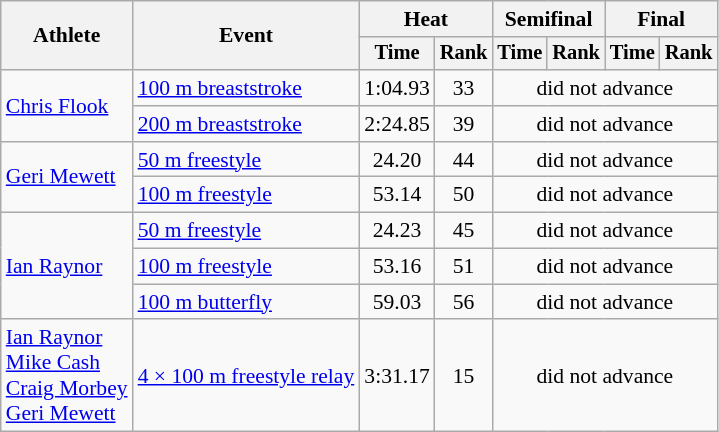<table class=wikitable style="font-size:90%">
<tr>
<th rowspan="2">Athlete</th>
<th rowspan="2">Event</th>
<th colspan="2">Heat</th>
<th colspan="2">Semifinal</th>
<th colspan="2">Final</th>
</tr>
<tr style="font-size:95%">
<th>Time</th>
<th>Rank</th>
<th>Time</th>
<th>Rank</th>
<th>Time</th>
<th>Rank</th>
</tr>
<tr align=center>
<td align=left rowspan=2><a href='#'>Chris Flook</a></td>
<td align=left><a href='#'>100 m breaststroke</a></td>
<td>1:04.93</td>
<td>33</td>
<td colspan=4>did not advance</td>
</tr>
<tr align=center>
<td align=left><a href='#'>200 m breaststroke</a></td>
<td>2:24.85</td>
<td>39</td>
<td colspan=4>did not advance</td>
</tr>
<tr align=center>
<td align=left rowspan=2><a href='#'>Geri Mewett</a></td>
<td align=left><a href='#'>50 m freestyle</a></td>
<td>24.20</td>
<td>44</td>
<td colspan=4>did not advance</td>
</tr>
<tr align=center>
<td align=left><a href='#'>100 m freestyle</a></td>
<td>53.14</td>
<td>50</td>
<td colspan=4>did not advance</td>
</tr>
<tr align=center>
<td align=left rowspan=3><a href='#'>Ian Raynor</a></td>
<td align=left><a href='#'>50 m freestyle</a></td>
<td>24.23</td>
<td>45</td>
<td colspan=4>did not advance</td>
</tr>
<tr align=center>
<td align=left><a href='#'>100 m freestyle</a></td>
<td>53.16</td>
<td>51</td>
<td colspan=4>did not advance</td>
</tr>
<tr align=center>
<td align=left><a href='#'>100 m butterfly</a></td>
<td>59.03</td>
<td>56</td>
<td colspan=4>did not advance</td>
</tr>
<tr align=center>
<td align=left><a href='#'>Ian Raynor</a><br><a href='#'>Mike Cash</a><br><a href='#'>Craig Morbey</a><br><a href='#'>Geri Mewett</a></td>
<td align=left><a href='#'>4 × 100 m freestyle relay</a></td>
<td>3:31.17</td>
<td>15</td>
<td colspan=4>did not advance</td>
</tr>
</table>
